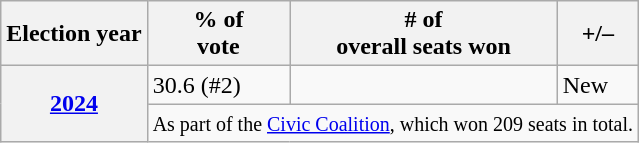<table class=wikitable>
<tr>
<th>Election year</th>
<th>% of<br>vote</th>
<th># of<br>overall seats won</th>
<th>+/–</th>
</tr>
<tr>
<th rowspan="2"><a href='#'>2024</a></th>
<td>30.6 (#2)</td>
<td></td>
<td>New</td>
</tr>
<tr>
<td colspan="3"><small>As part of the <a href='#'>Civic Coalition</a>, which won 209 seats in total.</small></td>
</tr>
</table>
